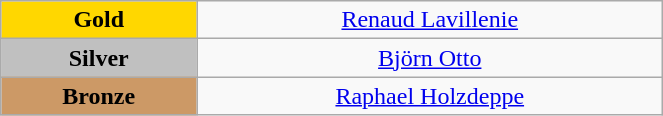<table class="wikitable" style=" text-align:center; " width="35%">
<tr>
<td bgcolor="gold"><strong>Gold</strong></td>
<td><a href='#'>Renaud Lavillenie</a><br>  <small><em></em></small></td>
</tr>
<tr>
<td bgcolor="silver"><strong>Silver</strong></td>
<td><a href='#'>Björn Otto</a><br>  <small><em></em></small></td>
</tr>
<tr>
<td bgcolor="CC9966"><strong>Bronze</strong></td>
<td><a href='#'>Raphael Holzdeppe</a><br> <small><em></em></small></td>
</tr>
</table>
